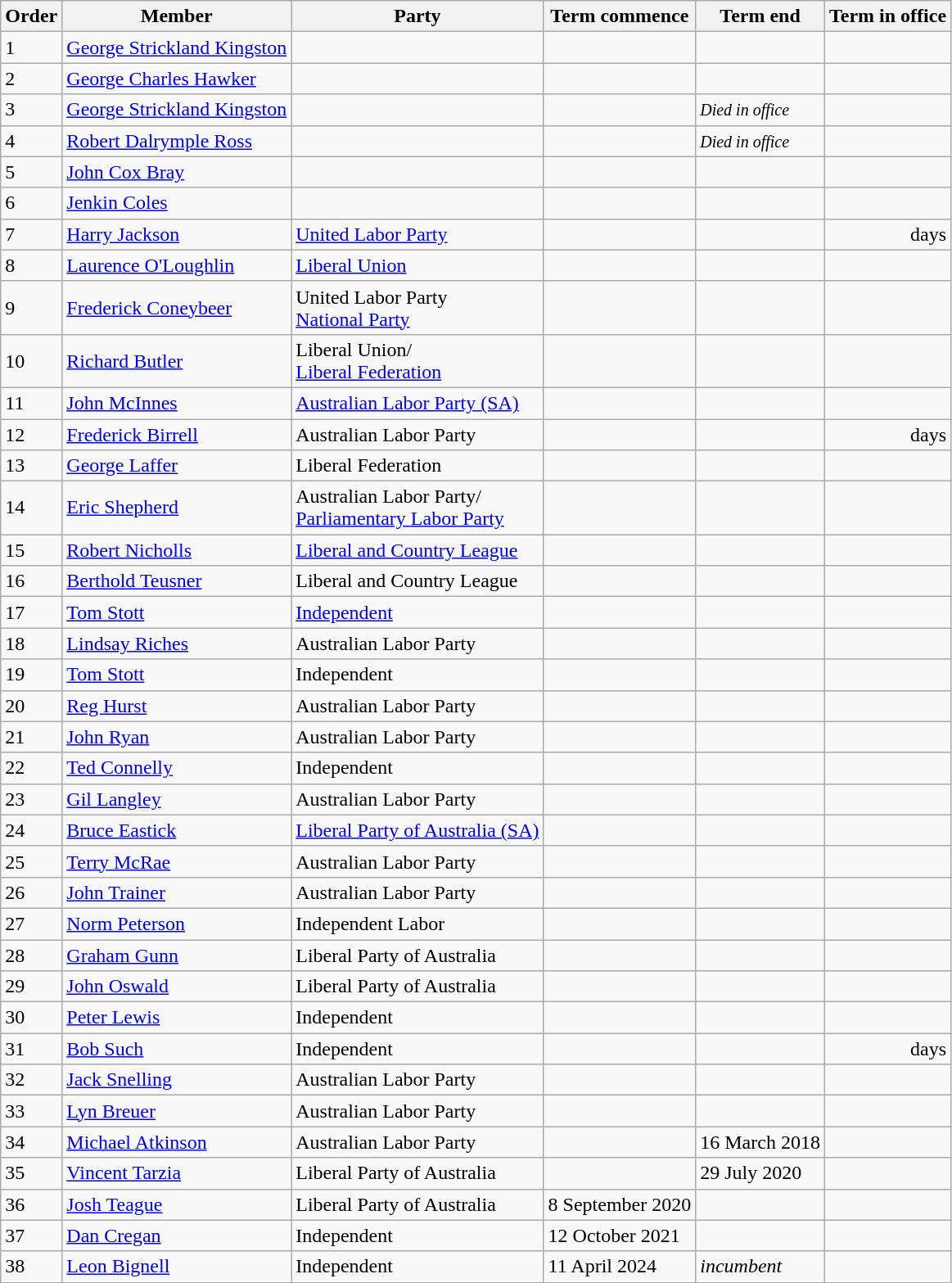<table class="wikitable">
<tr>
<th>Order</th>
<th>Member</th>
<th>Party</th>
<th>Term commence</th>
<th>Term end</th>
<th>Term in office</th>
</tr>
<tr>
<td>1</td>
<td><a href='#'>George Strickland Kingston</a></td>
<td></td>
<td></td>
<td></td>
<td align="right"></td>
</tr>
<tr>
<td>2</td>
<td><a href='#'>George Charles Hawker</a></td>
<td></td>
<td></td>
<td></td>
<td align="right"></td>
</tr>
<tr>
<td>3</td>
<td><a href='#'>George Strickland Kingston</a></td>
<td></td>
<td></td>
<td> <small><em>Died in office</em></small></td>
<td align="right"></td>
</tr>
<tr>
<td>4</td>
<td><a href='#'>Robert Dalrymple Ross</a></td>
<td></td>
<td></td>
<td> <small><em>Died in office</em></small></td>
<td align="right"></td>
</tr>
<tr>
<td>5</td>
<td><a href='#'>John Cox Bray</a></td>
<td></td>
<td></td>
<td></td>
<td align="right"></td>
</tr>
<tr>
<td>6</td>
<td><a href='#'>Jenkin Coles</a></td>
<td></td>
<td></td>
<td></td>
<td align="right"></td>
</tr>
<tr>
<td>7</td>
<td><a href='#'>Harry Jackson</a></td>
<td><a href='#'>United Labor Party</a></td>
<td></td>
<td></td>
<td align="right"> days</td>
</tr>
<tr>
<td>8</td>
<td><a href='#'>Laurence O'Loughlin</a></td>
<td><a href='#'>Liberal Union</a></td>
<td></td>
<td></td>
<td align="right"></td>
</tr>
<tr>
<td>9</td>
<td><a href='#'>Frederick Coneybeer</a></td>
<td>United Labor Party<br><a href='#'>National Party</a></td>
<td></td>
<td></td>
<td align="right"></td>
</tr>
<tr>
<td>10</td>
<td><a href='#'>Richard Butler</a></td>
<td>Liberal Union/<br><a href='#'>Liberal Federation</a></td>
<td></td>
<td></td>
<td align="right"></td>
</tr>
<tr>
<td>11</td>
<td><a href='#'>John McInnes</a></td>
<td><a href='#'>Australian Labor Party (SA)</a></td>
<td></td>
<td></td>
<td align="right"></td>
</tr>
<tr>
<td>12</td>
<td><a href='#'>Frederick Birrell</a></td>
<td>Australian Labor Party</td>
<td></td>
<td></td>
<td align="right"> days</td>
</tr>
<tr>
<td>13</td>
<td><a href='#'>George Laffer</a></td>
<td>Liberal Federation</td>
<td></td>
<td></td>
<td align="right"></td>
</tr>
<tr>
<td>14</td>
<td><a href='#'>Eric Shepherd</a></td>
<td>Australian Labor Party/<br><a href='#'>Parliamentary Labor Party</a></td>
<td></td>
<td></td>
<td align="right"></td>
</tr>
<tr>
<td>15</td>
<td><a href='#'>Robert Nicholls</a></td>
<td><a href='#'>Liberal and Country League</a></td>
<td></td>
<td></td>
<td align="right"><strong></strong></td>
</tr>
<tr>
<td>16</td>
<td><a href='#'>Berthold Teusner</a></td>
<td>Liberal and Country League</td>
<td></td>
<td></td>
<td align="right"></td>
</tr>
<tr>
<td>17</td>
<td><a href='#'>Tom Stott</a></td>
<td><a href='#'>Independent</a></td>
<td></td>
<td></td>
<td align="right"></td>
</tr>
<tr>
<td>18</td>
<td><a href='#'>Lindsay Riches</a></td>
<td>Australian Labor Party</td>
<td></td>
<td></td>
<td align="right"></td>
</tr>
<tr>
<td>19</td>
<td><a href='#'>Tom Stott</a></td>
<td>Independent</td>
<td></td>
<td></td>
<td align="right"></td>
</tr>
<tr>
<td>20</td>
<td><a href='#'>Reg Hurst</a></td>
<td>Australian Labor Party</td>
<td></td>
<td></td>
<td align="right"></td>
</tr>
<tr>
<td>21</td>
<td><a href='#'>John Ryan</a></td>
<td>Australian Labor Party</td>
<td></td>
<td></td>
<td align="right"></td>
</tr>
<tr>
<td>22</td>
<td><a href='#'>Ted Connelly</a></td>
<td>Independent</td>
<td></td>
<td></td>
<td align="right"></td>
</tr>
<tr>
<td>23</td>
<td><a href='#'>Gil Langley</a></td>
<td>Australian Labor Party</td>
<td></td>
<td></td>
<td align="right"></td>
</tr>
<tr>
<td>24</td>
<td><a href='#'>Bruce Eastick</a></td>
<td><a href='#'>Liberal Party of Australia (SA)</a></td>
<td></td>
<td></td>
<td align="right"></td>
</tr>
<tr>
<td>25</td>
<td><a href='#'>Terry McRae</a></td>
<td>Australian Labor Party</td>
<td></td>
<td></td>
<td align="right"></td>
</tr>
<tr>
<td>26</td>
<td><a href='#'>John Trainer</a></td>
<td>Australian Labor Party</td>
<td></td>
<td></td>
<td align="right"></td>
</tr>
<tr>
<td>27</td>
<td><a href='#'>Norm Peterson</a></td>
<td>Independent Labor</td>
<td></td>
<td></td>
<td align="right"></td>
</tr>
<tr>
<td>28</td>
<td><a href='#'>Graham Gunn</a></td>
<td>Liberal Party of Australia</td>
<td></td>
<td></td>
<td align="right"></td>
</tr>
<tr>
<td>29</td>
<td><a href='#'>John Oswald</a></td>
<td>Liberal Party of Australia</td>
<td></td>
<td></td>
<td align="right"></td>
</tr>
<tr>
<td>30</td>
<td><a href='#'>Peter Lewis</a></td>
<td>Independent</td>
<td></td>
<td></td>
<td align="right"></td>
</tr>
<tr>
<td>31</td>
<td><a href='#'>Bob Such</a></td>
<td>Independent</td>
<td></td>
<td></td>
<td align="right"> days</td>
</tr>
<tr>
<td>32</td>
<td><a href='#'>Jack Snelling</a></td>
<td>Australian Labor Party</td>
<td></td>
<td></td>
<td align="right"></td>
</tr>
<tr>
<td>33</td>
<td><a href='#'>Lyn Breuer</a></td>
<td>Australian Labor Party</td>
<td></td>
<td></td>
<td align="right"></td>
</tr>
<tr>
<td>34</td>
<td><a href='#'>Michael Atkinson</a></td>
<td>Australian Labor Party</td>
<td></td>
<td>16 March 2018</td>
<td align="right"></td>
</tr>
<tr>
<td>35</td>
<td><a href='#'>Vincent Tarzia</a></td>
<td>Liberal Party of Australia</td>
<td></td>
<td>29 July 2020</td>
<td align="right"></td>
</tr>
<tr>
<td>36</td>
<td><a href='#'>Josh Teague</a></td>
<td>Liberal Party of Australia</td>
<td>8 September 2020</td>
<td></td>
<td align="right"></td>
</tr>
<tr>
<td>37</td>
<td><a href='#'>Dan Cregan</a></td>
<td>Independent</td>
<td>12 October 2021</td>
<td></td>
<td align="right"></td>
</tr>
<tr>
<td>38</td>
<td><a href='#'>Leon Bignell</a></td>
<td>Independent</td>
<td>11 April 2024</td>
<td><em>incumbent</em></td>
<td align="right"><em></em></td>
</tr>
</table>
